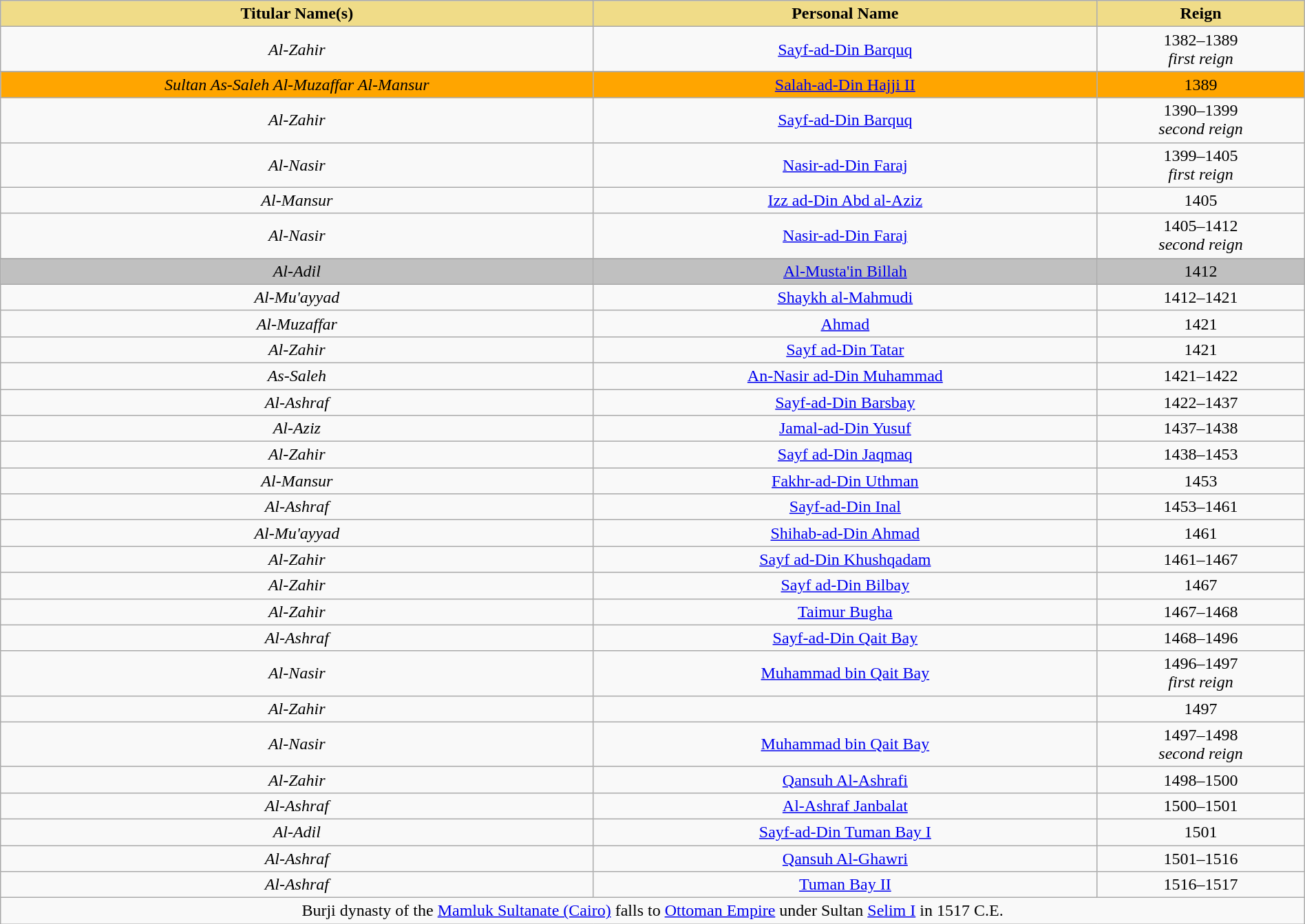<table width=100% class="wikitable">
<tr>
<th style="background-color:#F0DC88" width=20%>Titular Name(s)</th>
<th style="background-color:#F0DC88" width=17%>Personal Name</th>
<th style="background-color:#F0DC88" width=7%>Reign</th>
</tr>
<tr>
<td align="center"><em>Al-Zahir</em><br><small></small></td>
<td align="center"><a href='#'>Sayf-ad-Din Barquq</a><br><small></small></td>
<td align="center">1382–1389<br><em>first reign</em></td>
</tr>
<tr>
</tr>
<tr style="background:orange">
<td align="center"><em>Sultan As-Saleh Al-Muzaffar Al-Mansur</em><br><small></small></td>
<td align="center"><a href='#'>Salah-ad-Din Hajji II</a><br><small></small></td>
<td align="center">1389</td>
</tr>
<tr>
<td align="center"><em>Al-Zahir</em><br><small></small></td>
<td align="center"><a href='#'>Sayf-ad-Din Barquq</a><br><small></small></td>
<td align="center">1390–1399<br><em>second reign</em></td>
</tr>
<tr>
<td align="center"><em>Al-Nasir</em><br><small></small></td>
<td align="center"><a href='#'>Nasir-ad-Din Faraj</a><br><small></small></td>
<td align="center">1399–1405<br><em>first reign</em></td>
</tr>
<tr>
<td align="center"><em>Al-Mansur</em><br><small></small></td>
<td align="center"><a href='#'>Izz ad-Din Abd al-Aziz</a><br><small></small></td>
<td align="center">1405</td>
</tr>
<tr>
<td align="center"><em>Al-Nasir</em><br><small></small></td>
<td align="center"><a href='#'>Nasir-ad-Din Faraj</a><br><small></small></td>
<td align="center">1405–1412<br><em>second reign</em></td>
</tr>
<tr>
</tr>
<tr style="background:silver">
<td align="center"><em>Al-Adil</em><br><small></small></td>
<td align="center"><a href='#'>Al-Musta'in Billah</a><br><small></small></td>
<td align="center">1412</td>
</tr>
<tr>
<td align="center"><em>Al-Mu'ayyad</em><br><small></small></td>
<td align="center"><a href='#'>Shaykh al-Mahmudi</a>  <br><small></small></td>
<td align="center">1412–1421</td>
</tr>
<tr>
<td align="center"><em>Al-Muzaffar</em><br><small></small></td>
<td align="center"><a href='#'>Ahmad</a><br><small></small></td>
<td align="center">1421</td>
</tr>
<tr>
<td align="center"><em>Al-Zahir</em><br><small></small></td>
<td align="center"><a href='#'>Sayf ad-Din Tatar</a>  <br><small></small></td>
<td align="center">1421</td>
</tr>
<tr>
<td align="center"><em>As-Saleh</em><br><small></small></td>
<td align="center"><a href='#'>An-Nasir ad-Din Muhammad</a><br><small></small></td>
<td align="center">1421–1422</td>
</tr>
<tr>
<td align="center"><em>Al-Ashraf</em><br><small></small></td>
<td align="center"><a href='#'>Sayf-ad-Din Barsbay</a><br><small></small></td>
<td align="center">1422–1437</td>
</tr>
<tr>
<td align="center"><em>Al-Aziz</em><br><small></small></td>
<td align="center"><a href='#'>Jamal-ad-Din Yusuf</a><br><small></small></td>
<td align="center">1437–1438</td>
</tr>
<tr>
<td align="center"><em>Al-Zahir</em><br><small></small></td>
<td align="center"><a href='#'>Sayf ad-Din Jaqmaq</a><br><small></small></td>
<td align="center">1438–1453</td>
</tr>
<tr>
<td align="center"><em>Al-Mansur</em><br><small></small></td>
<td align="center"><a href='#'>Fakhr-ad-Din Uthman</a><br><small></small></td>
<td align="center">1453</td>
</tr>
<tr>
<td align="center"><em>Al-Ashraf</em><br><small></small></td>
<td align="center"><a href='#'>Sayf-ad-Din Inal</a><br><small></small></td>
<td align="center">1453–1461</td>
</tr>
<tr>
<td align="center"><em>Al-Mu'ayyad</em><br><small></small></td>
<td align="center"><a href='#'>Shihab-ad-Din Ahmad</a><br><small></small></td>
<td align="center">1461</td>
</tr>
<tr>
<td align="center"><em>Al-Zahir</em><br><small></small></td>
<td align="center"><a href='#'>Sayf ad-Din Khushqadam</a><br><small></small></td>
<td align="center">1461–1467</td>
</tr>
<tr>
<td align="center"><em>Al-Zahir</em><br><small></small></td>
<td align="center"><a href='#'>Sayf ad-Din Bilbay</a><br><small></small></td>
<td align="center">1467</td>
</tr>
<tr>
<td align="center"><em>Al-Zahir</em><br><small></small></td>
<td align="center"><a href='#'>Taimur Bugha</a><br><small></small></td>
<td align="center">1467–1468</td>
</tr>
<tr>
<td align="center"><em>Al-Ashraf</em><br><small></small></td>
<td align="center"><a href='#'>Sayf-ad-Din Qait Bay</a><br><small></small></td>
<td align="center">1468–1496</td>
</tr>
<tr>
<td align="center"><em>Al-Nasir</em><br><small></small></td>
<td align="center"><a href='#'>Muhammad bin Qait Bay</a><br><small></small></td>
<td align="center">1496–1497 <br><em>first reign</em></td>
</tr>
<tr>
<td align="center"><em>Al-Zahir</em><br><small></small></td>
<td align="center"><br><small></small></td>
<td align="center">1497</td>
</tr>
<tr>
<td align="center"><em>Al-Nasir</em><br><small></small></td>
<td align="center"><a href='#'>Muhammad bin Qait Bay</a><br><small></small></td>
<td align="center">1497–1498 <br><em>second reign</em></td>
</tr>
<tr>
<td align="center"><em>Al-Zahir</em><br><small></small></td>
<td align="center"><a href='#'>Qansuh Al-Ashrafi</a><br><small></small></td>
<td align="center">1498–1500</td>
</tr>
<tr>
<td align="center"><em>Al-Ashraf</em><br><small></small></td>
<td align="center"><a href='#'>Al-Ashraf Janbalat</a><br><small></small></td>
<td align="center">1500–1501</td>
</tr>
<tr>
<td align="center"><em>Al-Adil</em><br><small></small></td>
<td align="center"><a href='#'>Sayf-ad-Din Tuman Bay I</a><br><small></small></td>
<td align="center">1501</td>
</tr>
<tr>
<td align="center"><em>Al-Ashraf </em><br><small></small></td>
<td align="center"><a href='#'>Qansuh Al-Ghawri</a><br><small></small></td>
<td align="center">1501–1516</td>
</tr>
<tr>
<td align="center"><em>Al-Ashraf </em><br><small></small></td>
<td align="center"><a href='#'>Tuman Bay II</a><br><small></small></td>
<td align="center">1516–1517</td>
</tr>
<tr>
<td colspan="4" align="center">Burji dynasty of the <a href='#'>Mamluk Sultanate (Cairo)</a> falls to <a href='#'>Ottoman Empire</a> under Sultan <a href='#'>Selim I</a> in 1517 C.E.</td>
</tr>
</table>
